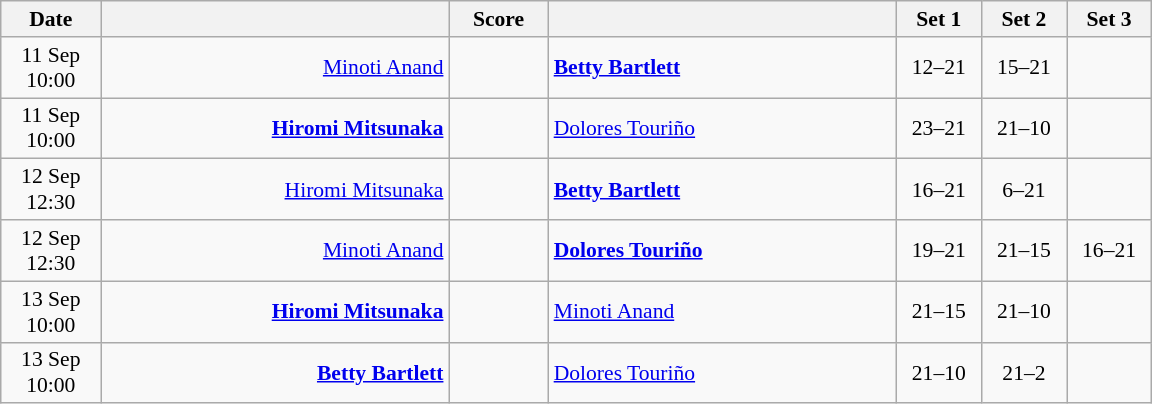<table class="wikitable" style="text-align: center; font-size:90%">
<tr>
<th width="60">Date</th>
<th align="right" width="225"></th>
<th width="60">Score</th>
<th align="left" width="225"></th>
<th width="50">Set 1</th>
<th width="50">Set 2</th>
<th width="50">Set 3</th>
</tr>
<tr>
<td>11 Sep<br>10:00</td>
<td align="right"><a href='#'>Minoti Anand</a> </td>
<td align="center"></td>
<td align="left"><strong> <a href='#'>Betty Bartlett</a></strong></td>
<td>12–21</td>
<td>15–21</td>
<td></td>
</tr>
<tr>
<td>11 Sep<br>10:00</td>
<td align="right"><strong><a href='#'>Hiromi Mitsunaka</a> </strong></td>
<td align="center"></td>
<td align="left"> <a href='#'>Dolores Touriño</a></td>
<td>23–21</td>
<td>21–10</td>
<td></td>
</tr>
<tr>
<td>12 Sep<br>12:30</td>
<td align="right"><a href='#'>Hiromi Mitsunaka</a> </td>
<td align="center"></td>
<td align="left"><strong> <a href='#'>Betty Bartlett</a></strong></td>
<td>16–21</td>
<td>6–21</td>
<td></td>
</tr>
<tr>
<td>12 Sep<br>12:30</td>
<td align="right"><a href='#'>Minoti Anand</a> </td>
<td align="center"></td>
<td align="left"><strong> <a href='#'>Dolores Touriño</a></strong></td>
<td>19–21</td>
<td>21–15</td>
<td>16–21</td>
</tr>
<tr>
<td>13 Sep<br>10:00</td>
<td align="right"><strong><a href='#'>Hiromi Mitsunaka</a> </strong></td>
<td align="center"></td>
<td align="left"> <a href='#'>Minoti Anand</a></td>
<td>21–15</td>
<td>21–10</td>
<td></td>
</tr>
<tr>
<td>13 Sep<br>10:00</td>
<td align="right"><strong><a href='#'>Betty Bartlett</a> </strong></td>
<td align="center"></td>
<td align="left"> <a href='#'>Dolores Touriño</a></td>
<td>21–10</td>
<td>21–2</td>
<td></td>
</tr>
</table>
